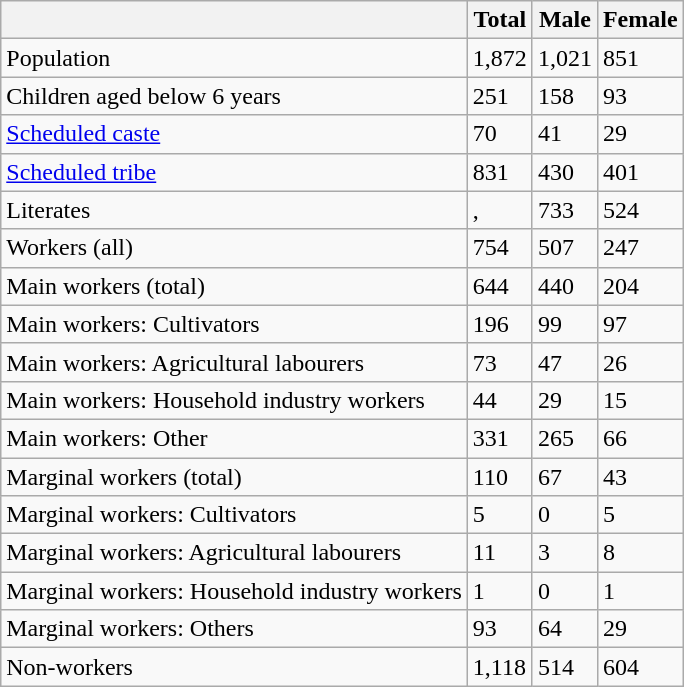<table class="wikitable">
<tr>
<th></th>
<th>Total</th>
<th>Male</th>
<th>Female</th>
</tr>
<tr>
<td>Population</td>
<td>1,872</td>
<td>1,021</td>
<td>851</td>
</tr>
<tr>
<td>Children aged below 6 years</td>
<td>251</td>
<td>158</td>
<td>93</td>
</tr>
<tr>
<td><a href='#'>Scheduled caste</a></td>
<td>70</td>
<td>41</td>
<td>29</td>
</tr>
<tr>
<td><a href='#'>Scheduled tribe</a></td>
<td>831</td>
<td>430</td>
<td>401</td>
</tr>
<tr>
<td>Literates</td>
<td>,</td>
<td>733</td>
<td>524</td>
</tr>
<tr>
<td>Workers (all)</td>
<td>754</td>
<td>507</td>
<td>247</td>
</tr>
<tr>
<td>Main workers (total)</td>
<td>644</td>
<td>440</td>
<td>204</td>
</tr>
<tr>
<td>Main workers: Cultivators</td>
<td>196</td>
<td>99</td>
<td>97</td>
</tr>
<tr>
<td>Main workers: Agricultural labourers</td>
<td>73</td>
<td>47</td>
<td>26</td>
</tr>
<tr>
<td>Main workers: Household industry workers</td>
<td>44</td>
<td>29</td>
<td>15</td>
</tr>
<tr>
<td>Main workers: Other</td>
<td>331</td>
<td>265</td>
<td>66</td>
</tr>
<tr>
<td>Marginal workers (total)</td>
<td>110</td>
<td>67</td>
<td>43</td>
</tr>
<tr>
<td>Marginal workers: Cultivators</td>
<td>5</td>
<td>0</td>
<td>5</td>
</tr>
<tr>
<td>Marginal workers: Agricultural labourers</td>
<td>11</td>
<td>3</td>
<td>8</td>
</tr>
<tr>
<td>Marginal workers: Household industry workers</td>
<td>1</td>
<td>0</td>
<td>1</td>
</tr>
<tr>
<td>Marginal workers: Others</td>
<td>93</td>
<td>64</td>
<td>29</td>
</tr>
<tr>
<td>Non-workers</td>
<td>1,118</td>
<td>514</td>
<td>604</td>
</tr>
</table>
